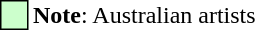<table>
<tr>
<td cellspacing="0" style="width: 15px; height: 15px; color: black; background: #ccffcc; border: 1px solid #000000;"></td>
<td><strong>Note</strong>: Australian artists</td>
</tr>
</table>
